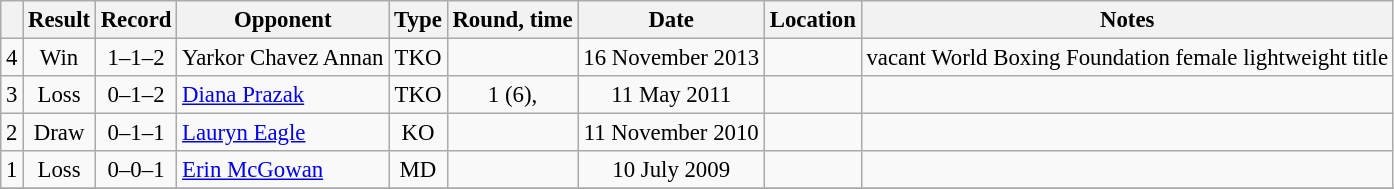<table class="wikitable" style="text-align:center; font-size:95%">
<tr>
<th></th>
<th>Result</th>
<th>Record</th>
<th>Opponent</th>
<th>Type</th>
<th>Round, time</th>
<th>Date</th>
<th>Location</th>
<th>Notes</th>
</tr>
<tr>
<td>4</td>
<td>Win</td>
<td>1–1–2</td>
<td style="text-align:left;"> Yarkor Chavez Annan</td>
<td>TKO</td>
<td></td>
<td>16 November 2013</td>
<td style="text-align:left;"></td>
<td style="text-align:left;">vacant World Boxing Foundation female lightweight title</td>
</tr>
<tr>
<td>3</td>
<td>Loss</td>
<td>0–1–2</td>
<td style="text-align:left;"> <a href='#'>Diana Prazak</a></td>
<td>TKO</td>
<td>1 (6), </td>
<td>11 May 2011</td>
<td style="text-align:left;"> </td>
<td style="text-align:left;"></td>
</tr>
<tr>
<td>2</td>
<td>Draw</td>
<td>0–1–1</td>
<td style="text-align:left;"> <a href='#'>Lauryn Eagle</a></td>
<td>KO</td>
<td></td>
<td>11 November 2010</td>
<td style="text-align:left;"> </td>
<td style="text-align:left;"></td>
</tr>
<tr>
<td>1</td>
<td>Loss</td>
<td>0–0–1</td>
<td style="text-align:left;"> <a href='#'>Erin McGowan</a></td>
<td>MD</td>
<td></td>
<td>10 July 2009</td>
<td style="text-align:left;"> </td>
<td style="text-align:left;"></td>
</tr>
<tr>
</tr>
</table>
